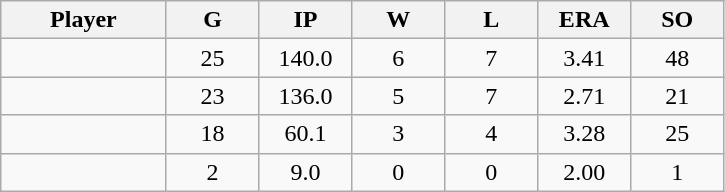<table class="wikitable sortable">
<tr>
<th bgcolor="#DDDDFF" width="16%">Player</th>
<th bgcolor="#DDDDFF" width="9%">G</th>
<th bgcolor="#DDDDFF" width="9%">IP</th>
<th bgcolor="#DDDDFF" width="9%">W</th>
<th bgcolor="#DDDDFF" width="9%">L</th>
<th bgcolor="#DDDDFF" width="9%">ERA</th>
<th bgcolor="#DDDDFF" width="9%">SO</th>
</tr>
<tr align="center">
<td></td>
<td>25</td>
<td>140.0</td>
<td>6</td>
<td>7</td>
<td>3.41</td>
<td>48</td>
</tr>
<tr align="center">
<td></td>
<td>23</td>
<td>136.0</td>
<td>5</td>
<td>7</td>
<td>2.71</td>
<td>21</td>
</tr>
<tr align="center">
<td></td>
<td>18</td>
<td>60.1</td>
<td>3</td>
<td>4</td>
<td>3.28</td>
<td>25</td>
</tr>
<tr align="center">
<td></td>
<td>2</td>
<td>9.0</td>
<td>0</td>
<td>0</td>
<td>2.00</td>
<td>1</td>
</tr>
</table>
